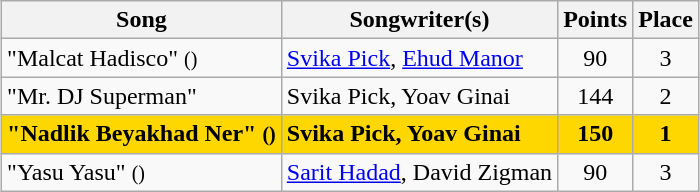<table class="sortable wikitable" style="margin: 1em auto 1em auto; text-align:center">
<tr>
<th>Song</th>
<th>Songwriter(s)</th>
<th>Points</th>
<th>Place</th>
</tr>
<tr>
<td align="left">"Malcat Hadisco" <small>()</small></td>
<td align="left"><a href='#'>Svika Pick</a>, <a href='#'>Ehud Manor</a></td>
<td>90</td>
<td>3</td>
</tr>
<tr>
<td align="left">"Mr. DJ Superman"</td>
<td align="left">Svika Pick, Yoav Ginai</td>
<td>144</td>
<td>2</td>
</tr>
<tr style="font-weight:bold; background:gold;">
<td align="left">"Nadlik Beyakhad Ner" <small>()</small></td>
<td align="left">Svika Pick, Yoav Ginai</td>
<td>150</td>
<td>1</td>
</tr>
<tr>
<td align="left">"Yasu Yasu" <small>()</small></td>
<td align="left"><a href='#'>Sarit Hadad</a>, David Zigman</td>
<td>90</td>
<td>3</td>
</tr>
</table>
